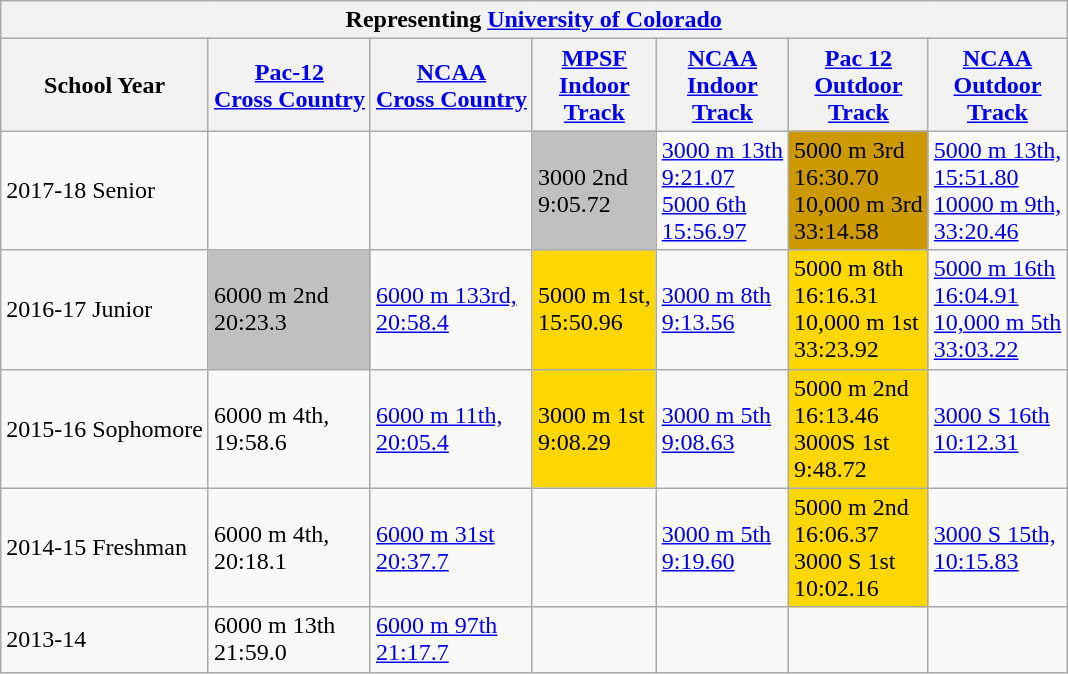<table class="wikitable sortable">
<tr>
<th colspan="7">Representing <a href='#'>University of Colorado</a></th>
</tr>
<tr>
<th>School Year</th>
<th><a href='#'>Pac-12</a><br><a href='#'>Cross Country</a></th>
<th><a href='#'>NCAA</a><br><a href='#'>Cross Country</a></th>
<th><a href='#'>MPSF</a><br><a href='#'>Indoor<br>Track</a></th>
<th><a href='#'>NCAA</a><br><a href='#'>Indoor<br>Track</a></th>
<th><a href='#'>Pac 12</a><br><a href='#'>Outdoor<br>Track</a></th>
<th><a href='#'>NCAA</a><br><a href='#'>Outdoor<br>Track</a></th>
</tr>
<tr>
<td>2017-18 Senior</td>
<td></td>
<td></td>
<td bgcolor=silver>3000 2nd<br>9:05.72</td>
<td><a href='#'>3000 m 13th<br>9:21.07<br> 5000 6th<br>15:56.97</a></td>
<td bgcolor=cc9900>5000 m 3rd<br>16:30.70 <br>10,000 m 3rd<br>33:14.58</td>
<td><a href='#'>5000 m 13th,<br>15:51.80<br>10000 m 9th,<br>33:20.46</a></td>
</tr>
<tr>
<td>2016-17 Junior</td>
<td bgcolor=silver>6000 m 2nd<br>20:23.3</td>
<td><a href='#'>6000 m 133rd,<br>20:58.4</a></td>
<td bgcolor=gold>5000 m 1st,<br>15:50.96</td>
<td><a href='#'>3000 m 8th<br>9:13.56</a></td>
<td bgcolor=gold>5000 m 8th<br>16:16.31<br>10,000 m 1st<br>33:23.92</td>
<td><a href='#'>5000 m 16th<br>16:04.91<br>10,000 m 5th<br>33:03.22</a></td>
</tr>
<tr>
<td>2015-16 Sophomore</td>
<td>6000 m 4th,<br>19:58.6</td>
<td><a href='#'>6000 m 11th,<br>20:05.4</a></td>
<td bgcolor=gold>3000 m 1st<br>9:08.29</td>
<td><a href='#'>3000 m 5th<br>9:08.63</a></td>
<td bgcolor=gold>5000 m 2nd<br>16:13.46<br>3000S 1st<br> 9:48.72</td>
<td><a href='#'>3000 S 16th<br>10:12.31</a></td>
</tr>
<tr>
<td>2014-15 Freshman</td>
<td>6000 m 4th,<br>20:18.1</td>
<td><a href='#'>6000 m 31st<br>20:37.7</a></td>
<td></td>
<td><a href='#'>3000 m 5th<br>9:19.60</a></td>
<td bgcolor=gold>5000 m 2nd<br>16:06.37<br>3000 S 1st<br> 10:02.16</td>
<td><a href='#'>3000 S 15th,<br>10:15.83</a></td>
</tr>
<tr>
<td>2013-14</td>
<td>6000 m 13th<br>21:59.0</td>
<td><a href='#'>6000 m 97th<br>21:17.7</a></td>
<td></td>
<td></td>
<td></td>
<td></td>
</tr>
</table>
